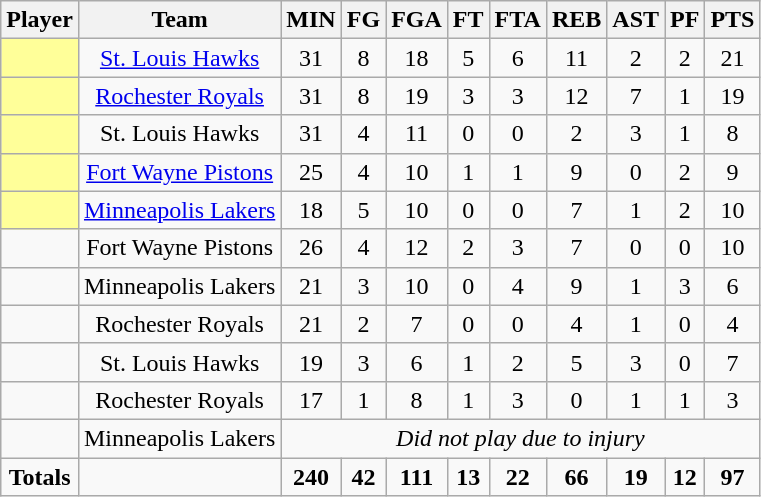<table class="wikitable sortable">
<tr>
<th>Player</th>
<th>Team</th>
<th>MIN</th>
<th>FG</th>
<th>FGA</th>
<th>FT</th>
<th>FTA</th>
<th>REB</th>
<th>AST</th>
<th>PF</th>
<th>PTS</th>
</tr>
<tr>
<td bgcolor="#FFFF99"></td>
<td align=center><a href='#'>St. Louis Hawks</a></td>
<td align=center>31</td>
<td align=center>8</td>
<td align=center>18</td>
<td align=center>5</td>
<td align=center>6</td>
<td align=center>11</td>
<td align=center>2</td>
<td align=center>2</td>
<td align=center>21</td>
</tr>
<tr>
<td bgcolor="#FFFF99"></td>
<td align=center><a href='#'>Rochester Royals</a></td>
<td align=center>31</td>
<td align=center>8</td>
<td align=center>19</td>
<td align=center>3</td>
<td align=center>3</td>
<td align=center>12</td>
<td align=center>7</td>
<td align=center>1</td>
<td align=center>19</td>
</tr>
<tr>
<td bgcolor="#FFFF99"></td>
<td align=center>St. Louis Hawks</td>
<td align=center>31</td>
<td align=center>4</td>
<td align=center>11</td>
<td align=center>0</td>
<td align=center>0</td>
<td align=center>2</td>
<td align=center>3</td>
<td align=center>1</td>
<td align=center>8</td>
</tr>
<tr>
<td bgcolor="#FFFF99"></td>
<td align=center><a href='#'>Fort Wayne Pistons</a></td>
<td align=center>25</td>
<td align=center>4</td>
<td align=center>10</td>
<td align=center>1</td>
<td align=center>1</td>
<td align=center>9</td>
<td align=center>0</td>
<td align=center>2</td>
<td align=center>9</td>
</tr>
<tr>
<td bgcolor="#FFFF99"></td>
<td align=center><a href='#'>Minneapolis Lakers</a></td>
<td align=center>18</td>
<td align=center>5</td>
<td align=center>10</td>
<td align=center>0</td>
<td align=center>0</td>
<td align=center>7</td>
<td align=center>1</td>
<td align=center>2</td>
<td align=center>10</td>
</tr>
<tr>
<td></td>
<td align=center>Fort Wayne Pistons</td>
<td align=center>26</td>
<td align=center>4</td>
<td align=center>12</td>
<td align=center>2</td>
<td align=center>3</td>
<td align=center>7</td>
<td align=center>0</td>
<td align=center>0</td>
<td align=center>10</td>
</tr>
<tr>
<td></td>
<td align=center>Minneapolis Lakers</td>
<td align=center>21</td>
<td align=center>3</td>
<td align=center>10</td>
<td align=center>0</td>
<td align=center>4</td>
<td align=center>9</td>
<td align=center>1</td>
<td align=center>3</td>
<td align=center>6</td>
</tr>
<tr>
<td></td>
<td align=center>Rochester Royals</td>
<td align=center>21</td>
<td align=center>2</td>
<td align=center>7</td>
<td align=center>0</td>
<td align=center>0</td>
<td align=center>4</td>
<td align=center>1</td>
<td align=center>0</td>
<td align=center>4</td>
</tr>
<tr>
<td></td>
<td align=center>St. Louis Hawks</td>
<td align=center>19</td>
<td align=center>3</td>
<td align=center>6</td>
<td align=center>1</td>
<td align=center>2</td>
<td align=center>5</td>
<td align=center>3</td>
<td align=center>0</td>
<td align=center>7</td>
</tr>
<tr>
<td></td>
<td align=center>Rochester Royals</td>
<td align=center>17</td>
<td align=center>1</td>
<td align=center>8</td>
<td align=center>1</td>
<td align=center>3</td>
<td align=center>0</td>
<td align=center>1</td>
<td align=center>1</td>
<td align=center>3</td>
</tr>
<tr>
<td></td>
<td align=center>Minneapolis Lakers</td>
<td align=center colspan=9><em>Did not play due to injury</em></td>
</tr>
<tr class="sortbottom">
<td align=center><strong>Totals</strong></td>
<td align=center></td>
<td align=center><strong>240</strong></td>
<td align=center><strong>42</strong></td>
<td align=center><strong>111</strong></td>
<td align=center><strong>13</strong></td>
<td align=center><strong>22</strong></td>
<td align=center><strong>66</strong></td>
<td align=center><strong>19</strong></td>
<td align=center><strong>12</strong></td>
<td align=center><strong>97</strong></td>
</tr>
</table>
